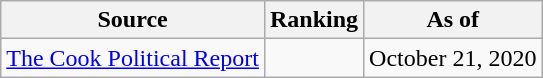<table class="wikitable" style="text-align:center">
<tr>
<th>Source</th>
<th>Ranking</th>
<th>As of</th>
</tr>
<tr>
<td align=left><a href='#'>The Cook Political Report</a></td>
<td></td>
<td>October 21, 2020</td>
</tr>
</table>
